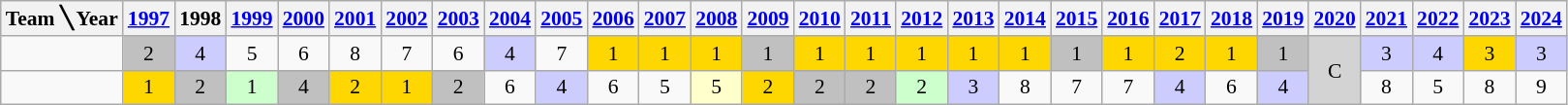<table class=wikitable style="text-align:center; font-size:90%;">
<tr>
<th>Team ╲ Year</th>
<th><a href='#'>1997</a></th>
<th>1998</th>
<th><a href='#'>1999</a></th>
<th><a href='#'>2000</a></th>
<th><a href='#'>2001</a></th>
<th><a href='#'>2002</a></th>
<th><a href='#'>2003</a></th>
<th><a href='#'>2004</a></th>
<th><a href='#'>2005</a></th>
<th><a href='#'>2006</a></th>
<th><a href='#'>2007</a></th>
<th><a href='#'>2008</a></th>
<th><a href='#'>2009</a></th>
<th><a href='#'>2010</a></th>
<th><a href='#'>2011</a></th>
<th><a href='#'>2012</a></th>
<th><a href='#'>2013</a></th>
<th><a href='#'>2014</a></th>
<th><a href='#'>2015</a></th>
<th><a href='#'>2016</a></th>
<th><a href='#'>2017</a></th>
<th><a href='#'>2018</a></th>
<th><a href='#'>2019</a></th>
<th><a href='#'>2020</a></th>
<th><a href='#'>2021</a></th>
<th><a href='#'>2022</a></th>
<th><a href='#'>2023</a></th>
<th><a href='#'>2024</a></th>
</tr>
<tr>
<td align=left><strong></strong></td>
<td bgcolor=silver>2</td>
<td bgcolor=ccccff>4</td>
<td>5</td>
<td>6</td>
<td>8</td>
<td>7</td>
<td>6</td>
<td bgcolor=ccccff>4</td>
<td>7</td>
<td bgcolor=gold>1</td>
<td bgcolor=gold>1</td>
<td bgcolor=gold>1</td>
<td bgcolor=silver>1</td>
<td bgcolor=gold>1</td>
<td bgcolor=gold>1</td>
<td bgcolor=gold>1</td>
<td bgcolor=gold>1</td>
<td bgcolor=gold>1</td>
<td bgcolor=silver>1</td>
<td bgcolor=gold>1</td>
<td bgcolor=gold>2</td>
<td bgcolor=gold>1</td>
<td bgcolor=silver>1</td>
<td bgcolor=D3D3D3 rowspan=2>C</td>
<td bgcolor=CCCCFF>3</td>
<td bgcolor=CCCCFF>4</td>
<td bgcolor=gold>3</td>
<td bgcolor=CCCCFF>3</td>
</tr>
<tr>
<td align=left><strong></strong></td>
<td bgcolor=gold>1</td>
<td bgcolor=silver>2</td>
<td bgcolor=CCFFCC>1</td>
<td bgcolor=silver>4</td>
<td bgcolor=gold>2</td>
<td bgcolor=gold>1</td>
<td bgcolor=silver>2</td>
<td>6</td>
<td bgcolor=ccccff>4</td>
<td>6</td>
<td>5</td>
<td bgcolor=FFFFCC>5</td>
<td bgcolor=gold>2</td>
<td bgcolor=silver>2</td>
<td bgcolor=silver>2</td>
<td bgcolor=CCFFCC>2</td>
<td bgcolor=CCCCFF>3</td>
<td>8</td>
<td>7</td>
<td>7</td>
<td bgcolor=ccccff>4</td>
<td>6</td>
<td bgcolor=ccccff>4</td>
<td>8</td>
<td>5</td>
<td>8</td>
<td>9</td>
</tr>
</table>
